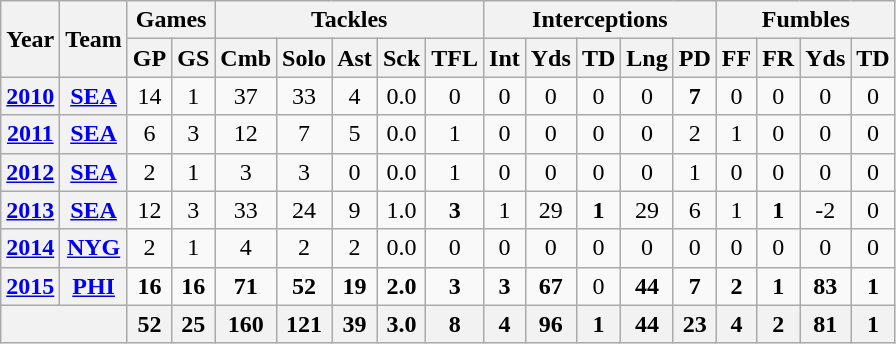<table class="wikitable" style="text-align:center">
<tr>
<th rowspan="2">Year</th>
<th rowspan="2">Team</th>
<th colspan="2">Games</th>
<th colspan="5">Tackles</th>
<th colspan="5">Interceptions</th>
<th colspan="4">Fumbles</th>
</tr>
<tr>
<th>GP</th>
<th>GS</th>
<th>Cmb</th>
<th>Solo</th>
<th>Ast</th>
<th>Sck</th>
<th>TFL</th>
<th>Int</th>
<th>Yds</th>
<th>TD</th>
<th>Lng</th>
<th>PD</th>
<th>FF</th>
<th>FR</th>
<th>Yds</th>
<th>TD</th>
</tr>
<tr>
<th><a href='#'>2010</a></th>
<th><a href='#'>SEA</a></th>
<td>14</td>
<td>1</td>
<td>37</td>
<td>33</td>
<td>4</td>
<td>0.0</td>
<td>0</td>
<td>0</td>
<td>0</td>
<td>0</td>
<td>0</td>
<td><strong>7</strong></td>
<td>0</td>
<td>0</td>
<td>0</td>
<td>0</td>
</tr>
<tr>
<th><a href='#'>2011</a></th>
<th><a href='#'>SEA</a></th>
<td>6</td>
<td>3</td>
<td>12</td>
<td>7</td>
<td>5</td>
<td>0.0</td>
<td>1</td>
<td>0</td>
<td>0</td>
<td>0</td>
<td>0</td>
<td>2</td>
<td>1</td>
<td>0</td>
<td>0</td>
<td>0</td>
</tr>
<tr>
<th><a href='#'>2012</a></th>
<th><a href='#'>SEA</a></th>
<td>2</td>
<td>1</td>
<td>3</td>
<td>3</td>
<td>0</td>
<td>0.0</td>
<td>1</td>
<td>0</td>
<td>0</td>
<td>0</td>
<td>0</td>
<td>1</td>
<td>0</td>
<td>0</td>
<td>0</td>
<td>0</td>
</tr>
<tr>
<th><a href='#'>2013</a></th>
<th><a href='#'>SEA</a></th>
<td>12</td>
<td>3</td>
<td>33</td>
<td>24</td>
<td>9</td>
<td>1.0</td>
<td><strong>3</strong></td>
<td>1</td>
<td>29</td>
<td><strong>1</strong></td>
<td>29</td>
<td>6</td>
<td>1</td>
<td><strong>1</strong></td>
<td>-2</td>
<td>0</td>
</tr>
<tr>
<th><a href='#'>2014</a></th>
<th><a href='#'>NYG</a></th>
<td>2</td>
<td>1</td>
<td>4</td>
<td>2</td>
<td>2</td>
<td>0.0</td>
<td>0</td>
<td>0</td>
<td>0</td>
<td>0</td>
<td>0</td>
<td>0</td>
<td>0</td>
<td>0</td>
<td>0</td>
<td>0</td>
</tr>
<tr>
<th><a href='#'>2015</a></th>
<th><a href='#'>PHI</a></th>
<td><strong>16</strong></td>
<td><strong>16</strong></td>
<td><strong>71</strong></td>
<td><strong>52</strong></td>
<td><strong>19</strong></td>
<td><strong>2.0</strong></td>
<td><strong>3</strong></td>
<td><strong>3</strong></td>
<td><strong>67</strong></td>
<td>0</td>
<td><strong>44</strong></td>
<td><strong>7</strong></td>
<td><strong>2</strong></td>
<td><strong>1</strong></td>
<td><strong>83</strong></td>
<td><strong>1</strong></td>
</tr>
<tr>
<th colspan="2"></th>
<th>52</th>
<th>25</th>
<th>160</th>
<th>121</th>
<th>39</th>
<th>3.0</th>
<th>8</th>
<th>4</th>
<th>96</th>
<th>1</th>
<th>44</th>
<th>23</th>
<th>4</th>
<th>2</th>
<th>81</th>
<th>1</th>
</tr>
</table>
